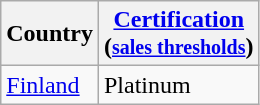<table class="wikitable sortable">
<tr>
<th>Country</th>
<th><a href='#'>Certification</a><br>(<small><a href='#'>sales thresholds</a></small>)</th>
</tr>
<tr>
<td><a href='#'>Finland</a></td>
<td>Platinum</td>
</tr>
</table>
